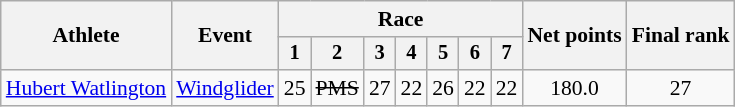<table class="wikitable" style="font-size:90%">
<tr>
<th rowspan=2>Athlete</th>
<th rowspan=2>Event</th>
<th colspan=7>Race</th>
<th rowspan=2>Net points</th>
<th rowspan=2>Final rank</th>
</tr>
<tr style="font-size:95%">
<th>1</th>
<th>2</th>
<th>3</th>
<th>4</th>
<th>5</th>
<th>6</th>
<th>7</th>
</tr>
<tr align=center>
<td align=left><a href='#'>Hubert Watlington</a></td>
<td align=left><a href='#'>Windglider</a></td>
<td>25</td>
<td><s>PMS</s></td>
<td>27</td>
<td>22</td>
<td>26</td>
<td>22</td>
<td>22</td>
<td>180.0</td>
<td>27</td>
</tr>
</table>
